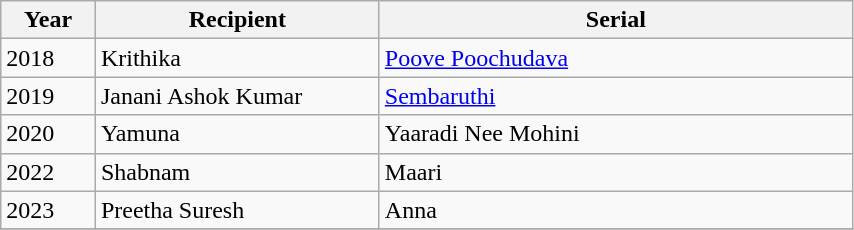<table class="wikitable" width="45%".>
<tr>
<th style="width:10%;">Year</th>
<th style="width:30%;">Recipient</th>
<th style="width:50%;">Serial</th>
</tr>
<tr>
<td>2018</td>
<td>Krithika</td>
<td><a href='#'>Poove Poochudava</a></td>
</tr>
<tr>
<td>2019</td>
<td>Janani Ashok Kumar</td>
<td><a href='#'>Sembaruthi</a></td>
</tr>
<tr>
<td>2020</td>
<td>Yamuna</td>
<td>Yaaradi Nee Mohini</td>
</tr>
<tr>
<td>2022</td>
<td>Shabnam</td>
<td>Maari</td>
</tr>
<tr>
<td>2023</td>
<td>Preetha Suresh</td>
<td>Anna</td>
</tr>
<tr>
</tr>
</table>
